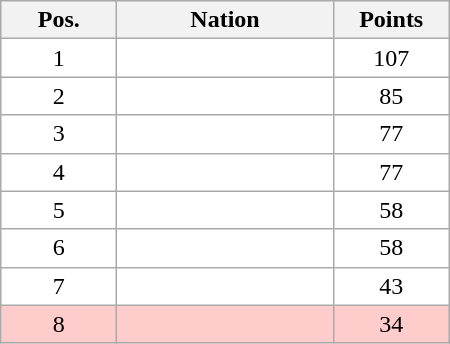<table class="wikitable gauche" cellspacing="1" style="width:300px;">
<tr style="text-align:center; background:#efefef;">
<th style="width:70px;">Pos.</th>
<th>Nation</th>
<th style="width:70px;">Points</th>
</tr>
<tr style="vertical-align:top; text-align:center; background:#fff;">
<td>1</td>
<td style="text-align:left;"></td>
<td>107</td>
</tr>
<tr style="vertical-align:top; text-align:center; background:#fff;">
<td>2</td>
<td style="text-align:left;"></td>
<td>85</td>
</tr>
<tr style="vertical-align:top; text-align:center; background:#fff;">
<td>3</td>
<td style="text-align:left;"></td>
<td>77</td>
</tr>
<tr style="vertical-align:top; text-align:center; background:#fff;">
<td>4</td>
<td style="text-align:left;"></td>
<td>77</td>
</tr>
<tr style="vertical-align:top; text-align:center; background:#fff;">
<td>5</td>
<td style="text-align:left;"></td>
<td>58</td>
</tr>
<tr style="vertical-align:top; text-align:center; background:#fff;">
<td>6</td>
<td style="text-align:left;"></td>
<td>58</td>
</tr>
<tr style="vertical-align:top; text-align:center; background:#fff;">
<td>7</td>
<td style="text-align:left;"></td>
<td>43</td>
</tr>
<tr style="vertical-align:top; text-align:center; background:#ffcccc;">
<td>8</td>
<td style="text-align:left;"></td>
<td>34</td>
</tr>
</table>
